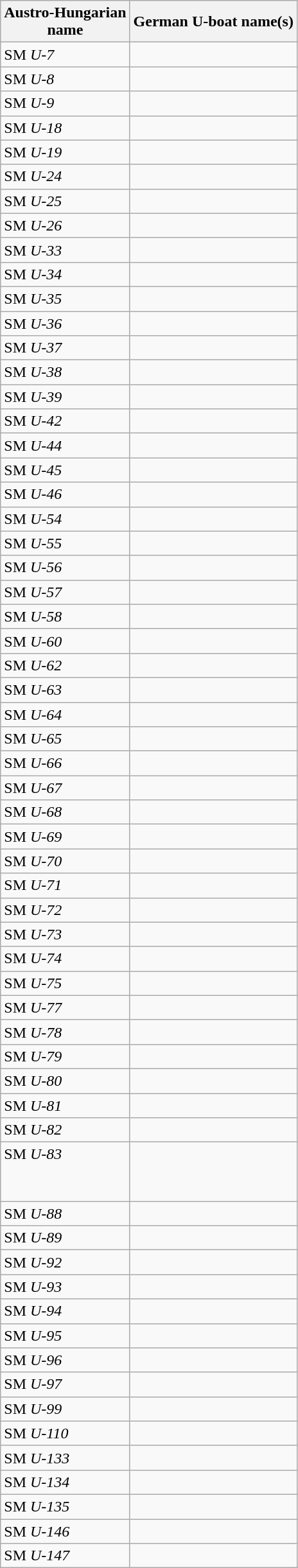<table class="wikitable">
<tr>
<th>Austro-Hungarian<br>name</th>
<th>German U-boat name(s)</th>
</tr>
<tr>
<td>SM <em>U-7</em></td>
<td></td>
</tr>
<tr>
<td>SM <em>U-8</em></td>
<td></td>
</tr>
<tr>
<td>SM <em>U-9</em></td>
<td></td>
</tr>
<tr>
<td>SM <em>U-18</em></td>
<td></td>
</tr>
<tr>
<td>SM <em>U-19</em></td>
<td></td>
</tr>
<tr>
<td>SM <em>U-24</em></td>
<td></td>
</tr>
<tr>
<td>SM <em>U-25</em></td>
<td></td>
</tr>
<tr>
<td>SM <em>U-26</em></td>
<td></td>
</tr>
<tr>
<td>SM <em>U-33</em></td>
<td></td>
</tr>
<tr>
<td>SM <em>U-34</em></td>
<td></td>
</tr>
<tr>
<td>SM <em>U-35</em></td>
<td></td>
</tr>
<tr>
<td valign=top>SM <em>U-36</em></td>
<td><br></td>
</tr>
<tr>
<td>SM <em>U-37</em></td>
<td></td>
</tr>
<tr>
<td>SM <em>U-38</em></td>
<td></td>
</tr>
<tr>
<td>SM <em>U-39</em></td>
<td></td>
</tr>
<tr>
<td>SM <em>U-42</em></td>
<td></td>
</tr>
<tr>
<td>SM <em>U-44</em></td>
<td></td>
</tr>
<tr>
<td>SM <em>U-45</em></td>
<td></td>
</tr>
<tr>
<td>SM <em>U-46</em></td>
<td></td>
</tr>
<tr>
<td>SM <em>U-54</em></td>
<td></td>
</tr>
<tr>
<td>SM <em>U-55</em></td>
<td></td>
</tr>
<tr>
<td>SM <em>U-56</em></td>
<td></td>
</tr>
<tr>
<td>SM <em>U-57</em></td>
<td></td>
</tr>
<tr>
<td>SM <em>U-58</em></td>
<td></td>
</tr>
<tr>
<td>SM <em>U-60</em></td>
<td></td>
</tr>
<tr>
<td>SM <em>U-62</em></td>
<td></td>
</tr>
<tr>
<td valign=top>SM <em>U-63</em></td>
<td><br></td>
</tr>
<tr>
<td>SM <em>U-64</em></td>
<td></td>
</tr>
<tr>
<td>SM <em>U-65</em></td>
<td></td>
</tr>
<tr>
<td valign=top>SM <em>U-66</em></td>
<td><br></td>
</tr>
<tr>
<td>SM <em>U-67</em></td>
<td></td>
</tr>
<tr>
<td>SM <em>U-68</em></td>
<td></td>
</tr>
<tr>
<td valign=top>SM <em>U-69</em></td>
<td><br></td>
</tr>
<tr>
<td>SM <em>U-70</em></td>
<td></td>
</tr>
<tr>
<td>SM <em>U-71</em></td>
<td></td>
</tr>
<tr>
<td>SM <em>U-72</em></td>
<td></td>
</tr>
<tr>
<td>SM <em>U-73</em></td>
<td></td>
</tr>
<tr>
<td>SM <em>U-74</em></td>
<td></td>
</tr>
<tr>
<td>SM <em>U-75</em></td>
<td></td>
</tr>
<tr>
<td>SM <em>U-77</em></td>
<td></td>
</tr>
<tr>
<td valign=top>SM <em>U-78</em></td>
<td><br></td>
</tr>
<tr>
<td>SM <em>U-79</em></td>
<td></td>
</tr>
<tr>
<td>SM <em>U-80</em></td>
<td></td>
</tr>
<tr>
<td>SM <em>U-81</em></td>
<td></td>
</tr>
<tr>
<td>SM <em>U-82</em></td>
<td></td>
</tr>
<tr>
<td valign=top>SM <em>U-83</em></td>
<td><br><br><br></td>
</tr>
<tr>
<td>SM <em>U-88</em></td>
<td></td>
</tr>
<tr>
<td>SM <em>U-89</em></td>
<td></td>
</tr>
<tr>
<td>SM <em>U-92</em></td>
<td></td>
</tr>
<tr>
<td>SM <em>U-93</em></td>
<td></td>
</tr>
<tr>
<td>SM <em>U-94</em></td>
<td></td>
</tr>
<tr>
<td>SM <em>U-95</em></td>
<td></td>
</tr>
<tr>
<td>SM <em>U-96</em></td>
<td></td>
</tr>
<tr>
<td>SM <em>U-97</em></td>
<td></td>
</tr>
<tr>
<td>SM <em>U-99</em></td>
<td></td>
</tr>
<tr>
<td>SM <em>U-110</em></td>
<td></td>
</tr>
<tr>
<td>SM <em>U-133</em></td>
<td></td>
</tr>
<tr>
<td>SM <em>U-134</em></td>
<td></td>
</tr>
<tr>
<td>SM <em>U-135</em></td>
<td></td>
</tr>
<tr>
<td>SM <em>U-146</em></td>
<td></td>
</tr>
<tr>
<td>SM <em>U-147</em></td>
<td></td>
</tr>
</table>
